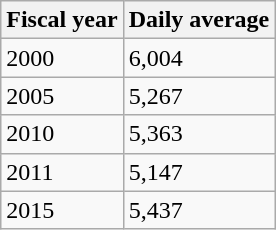<table class="wikitable">
<tr>
<th>Fiscal year</th>
<th>Daily average</th>
</tr>
<tr>
<td>2000</td>
<td>6,004</td>
</tr>
<tr>
<td>2005</td>
<td>5,267</td>
</tr>
<tr>
<td>2010</td>
<td>5,363</td>
</tr>
<tr>
<td>2011</td>
<td>5,147</td>
</tr>
<tr>
<td>2015</td>
<td>5,437</td>
</tr>
</table>
